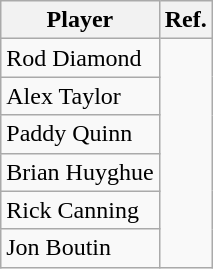<table class="wikitable">
<tr>
<th>Player</th>
<th>Ref.</th>
</tr>
<tr>
<td>Rod Diamond</td>
<td rowspan="6"></td>
</tr>
<tr>
<td>Alex Taylor</td>
</tr>
<tr>
<td>Paddy Quinn</td>
</tr>
<tr>
<td>Brian Huyghue</td>
</tr>
<tr>
<td>Rick Canning</td>
</tr>
<tr>
<td>Jon Boutin</td>
</tr>
</table>
